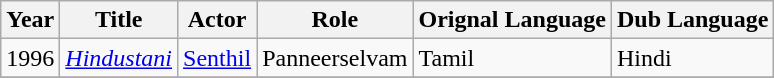<table class="wikitable sortable">
<tr>
<th scope="col">Year</th>
<th scope="col">Title</th>
<th scope="col">Actor</th>
<th>Role</th>
<th>Orignal Language</th>
<th>Dub Language</th>
</tr>
<tr>
<td>1996</td>
<td><em><a href='#'>Hindustani</a></em></td>
<td><a href='#'>Senthil</a></td>
<td>Panneerselvam</td>
<td>Tamil</td>
<td>Hindi</td>
</tr>
<tr>
</tr>
</table>
